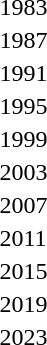<table>
<tr>
<td>1983</td>
<td></td>
<td></td>
<td></td>
</tr>
<tr>
<td>1987</td>
<td></td>
<td></td>
<td></td>
</tr>
<tr>
<td>1991</td>
<td></td>
<td></td>
<td></td>
</tr>
<tr>
<td>1995</td>
<td></td>
<td></td>
<td></td>
</tr>
<tr>
<td>1999</td>
<td></td>
<td></td>
<td></td>
</tr>
<tr>
<td>2003</td>
<td></td>
<td></td>
<td></td>
</tr>
<tr>
<td>2007</td>
<td></td>
<td></td>
<td></td>
</tr>
<tr>
<td>2011<br></td>
<td></td>
<td></td>
<td></td>
</tr>
<tr>
<td>2015<br></td>
<td></td>
<td></td>
<td></td>
</tr>
<tr>
<td>2019<br></td>
<td></td>
<td></td>
<td></td>
</tr>
<tr>
<td>2023<br></td>
<td></td>
<td></td>
<td></td>
</tr>
</table>
